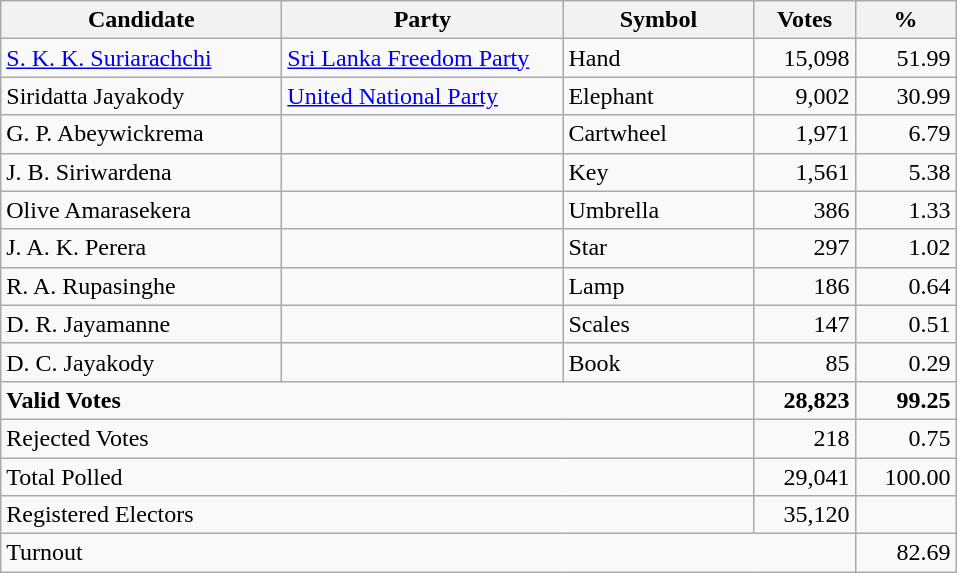<table class="wikitable" border="1" style="text-align:right;">
<tr>
<th align=left width="180">Candidate</th>
<th align=left width="180">Party</th>
<th align=left width="120">Symbol</th>
<th align=left width="60">Votes</th>
<th align=left width="60">%</th>
</tr>
<tr>
<td align=left><a href='#'>S. K. K. Suriarachchi</a></td>
<td align=left><a href='#'>Sri Lanka Freedom Party</a></td>
<td align=left>Hand</td>
<td>15,098</td>
<td>51.99</td>
</tr>
<tr>
<td align=left>Siridatta Jayakody</td>
<td align=left><a href='#'>United National Party</a></td>
<td align=left>Elephant</td>
<td>9,002</td>
<td>30.99</td>
</tr>
<tr>
<td align=left>G. P. Abeywickrema</td>
<td align=left></td>
<td align=left>Cartwheel</td>
<td>1,971</td>
<td>6.79</td>
</tr>
<tr>
<td align=left>J. B. Siriwardena</td>
<td align=left></td>
<td align=left>Key</td>
<td>1,561</td>
<td>5.38</td>
</tr>
<tr>
<td align=left>Olive Amarasekera</td>
<td align=left></td>
<td align=left>Umbrella</td>
<td>386</td>
<td>1.33</td>
</tr>
<tr>
<td align=left>J. A. K. Perera</td>
<td align=left></td>
<td align=left>Star</td>
<td>297</td>
<td>1.02</td>
</tr>
<tr>
<td align=left>R. A. Rupasinghe</td>
<td align=left></td>
<td align=left>Lamp</td>
<td>186</td>
<td>0.64</td>
</tr>
<tr>
<td align=left>D. R. Jayamanne</td>
<td align=left></td>
<td align=left>Scales</td>
<td>147</td>
<td>0.51</td>
</tr>
<tr>
<td align=left>D. C. Jayakody</td>
<td align=left></td>
<td align=left>Book</td>
<td>85</td>
<td>0.29</td>
</tr>
<tr>
<td align=left colspan=3><strong>Valid Votes</strong></td>
<td><strong>28,823</strong></td>
<td><strong>99.25</strong></td>
</tr>
<tr>
<td align=left colspan=3>Rejected Votes</td>
<td>218</td>
<td>0.75</td>
</tr>
<tr>
<td align=left colspan=3>Total Polled</td>
<td>29,041</td>
<td>100.00</td>
</tr>
<tr>
<td align=left colspan=3>Registered Electors</td>
<td>35,120</td>
<td></td>
</tr>
<tr>
<td align=left colspan=4>Turnout</td>
<td>82.69</td>
</tr>
</table>
